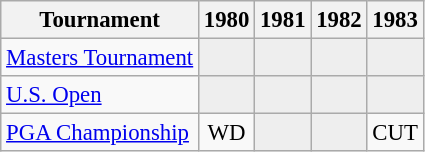<table class="wikitable" style="font-size:95%;text-align:center;">
<tr>
<th>Tournament</th>
<th>1980</th>
<th>1981</th>
<th>1982</th>
<th>1983</th>
</tr>
<tr>
<td align=left><a href='#'>Masters Tournament</a></td>
<td style="background:#eeeeee;"></td>
<td style="background:#eeeeee;"></td>
<td style="background:#eeeeee;"></td>
<td style="background:#eeeeee;"></td>
</tr>
<tr>
<td align=left><a href='#'>U.S. Open</a></td>
<td style="background:#eeeeee;"></td>
<td style="background:#eeeeee;"></td>
<td style="background:#eeeeee;"></td>
<td style="background:#eeeeee;"></td>
</tr>
<tr>
<td align=left><a href='#'>PGA Championship</a></td>
<td>WD</td>
<td style="background:#eeeeee;"></td>
<td style="background:#eeeeee;"></td>
<td>CUT</td>
</tr>
</table>
